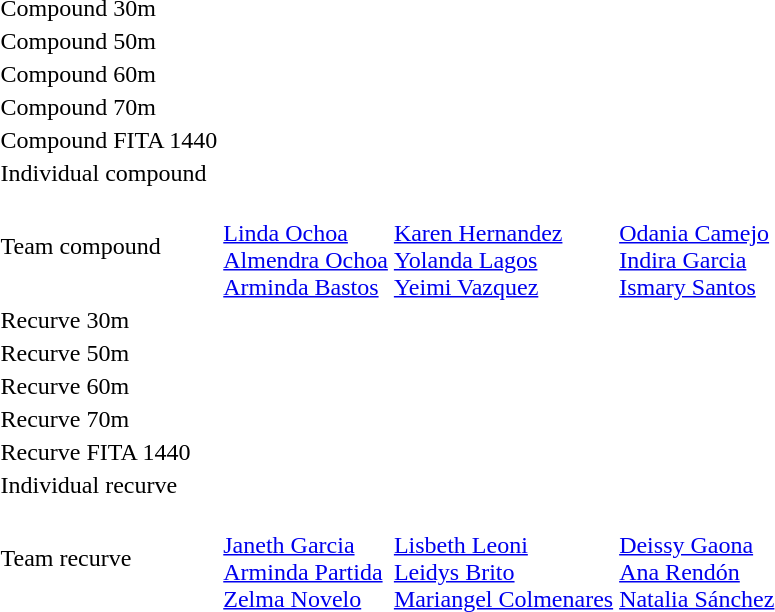<table>
<tr>
<td>Compound 30m</td>
<td></td>
<td></td>
<td></td>
</tr>
<tr>
<td>Compound 50m</td>
<td></td>
<td></td>
<td></td>
</tr>
<tr>
<td rowspan=2>Compound 60m</td>
<td rowspan=2></td>
<td rowspan=2></td>
<td></td>
</tr>
<tr>
<td></td>
</tr>
<tr>
<td>Compound 70m</td>
<td></td>
<td></td>
<td></td>
</tr>
<tr>
<td>Compound FITA 1440</td>
<td></td>
<td></td>
<td></td>
</tr>
<tr>
<td>Individual compound</td>
<td></td>
<td></td>
<td></td>
</tr>
<tr>
<td>Team compound</td>
<td><br><a href='#'>Linda Ochoa</a><br><a href='#'>Almendra Ochoa</a><br><a href='#'>Arminda Bastos</a></td>
<td><br><a href='#'>Karen Hernandez</a><br><a href='#'>Yolanda Lagos</a><br><a href='#'>Yeimi Vazquez</a></td>
<td><br><a href='#'>Odania Camejo</a><br><a href='#'>Indira Garcia</a><br><a href='#'>Ismary Santos</a></td>
</tr>
<tr>
<td>Recurve 30m</td>
<td></td>
<td></td>
<td></td>
</tr>
<tr>
<td>Recurve 50m</td>
<td></td>
<td></td>
<td></td>
</tr>
<tr>
<td>Recurve 60m</td>
<td></td>
<td></td>
<td></td>
</tr>
<tr>
<td>Recurve 70m</td>
<td></td>
<td></td>
<td></td>
</tr>
<tr>
<td>Recurve FITA 1440</td>
<td></td>
<td></td>
<td></td>
</tr>
<tr>
<td>Individual recurve</td>
<td></td>
<td></td>
<td></td>
</tr>
<tr>
<td>Team recurve</td>
<td><br><a href='#'>Janeth Garcia</a><br><a href='#'>Arminda Partida</a><br><a href='#'>Zelma Novelo</a></td>
<td><br><a href='#'>Lisbeth Leoni</a><br><a href='#'>Leidys Brito</a><br><a href='#'>Mariangel Colmenares</a></td>
<td><br><a href='#'>Deissy Gaona</a><br><a href='#'>Ana Rendón</a><br><a href='#'>Natalia Sánchez</a></td>
</tr>
</table>
